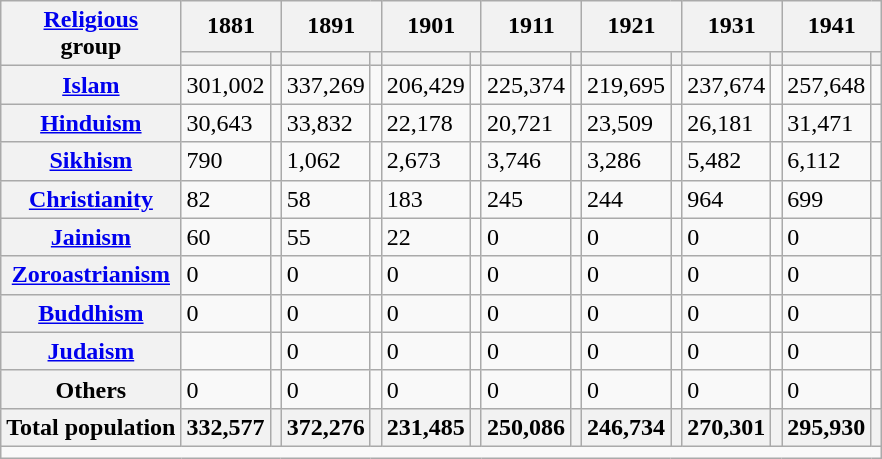<table class="wikitable sortable">
<tr>
<th rowspan="2"><a href='#'>Religious</a><br>group</th>
<th colspan="2">1881</th>
<th colspan="2">1891</th>
<th colspan="2">1901</th>
<th colspan="2">1911</th>
<th colspan="2">1921</th>
<th colspan="2">1931</th>
<th colspan="2">1941</th>
</tr>
<tr>
<th><a href='#'></a></th>
<th></th>
<th></th>
<th></th>
<th></th>
<th></th>
<th></th>
<th></th>
<th></th>
<th></th>
<th></th>
<th></th>
<th></th>
<th></th>
</tr>
<tr>
<th><a href='#'>Islam</a> </th>
<td>301,002</td>
<td></td>
<td>337,269</td>
<td></td>
<td>206,429</td>
<td></td>
<td>225,374</td>
<td></td>
<td>219,695</td>
<td></td>
<td>237,674</td>
<td></td>
<td>257,648</td>
<td></td>
</tr>
<tr>
<th><a href='#'>Hinduism</a> </th>
<td>30,643</td>
<td></td>
<td>33,832</td>
<td></td>
<td>22,178</td>
<td></td>
<td>20,721</td>
<td></td>
<td>23,509</td>
<td></td>
<td>26,181</td>
<td></td>
<td>31,471</td>
<td></td>
</tr>
<tr>
<th><a href='#'>Sikhism</a> </th>
<td>790</td>
<td></td>
<td>1,062</td>
<td></td>
<td>2,673</td>
<td></td>
<td>3,746</td>
<td></td>
<td>3,286</td>
<td></td>
<td>5,482</td>
<td></td>
<td>6,112</td>
<td></td>
</tr>
<tr>
<th><a href='#'>Christianity</a> </th>
<td>82</td>
<td></td>
<td>58</td>
<td></td>
<td>183</td>
<td></td>
<td>245</td>
<td></td>
<td>244</td>
<td></td>
<td>964</td>
<td></td>
<td>699</td>
<td></td>
</tr>
<tr>
<th><a href='#'>Jainism</a> </th>
<td>60</td>
<td></td>
<td>55</td>
<td></td>
<td>22</td>
<td></td>
<td>0</td>
<td></td>
<td>0</td>
<td></td>
<td>0</td>
<td></td>
<td>0</td>
<td></td>
</tr>
<tr>
<th><a href='#'>Zoroastrianism</a> </th>
<td>0</td>
<td></td>
<td>0</td>
<td></td>
<td>0</td>
<td></td>
<td>0</td>
<td></td>
<td>0</td>
<td></td>
<td>0</td>
<td></td>
<td>0</td>
<td></td>
</tr>
<tr>
<th><a href='#'>Buddhism</a> </th>
<td>0</td>
<td></td>
<td>0</td>
<td></td>
<td>0</td>
<td></td>
<td>0</td>
<td></td>
<td>0</td>
<td></td>
<td>0</td>
<td></td>
<td>0</td>
<td></td>
</tr>
<tr>
<th><a href='#'>Judaism</a> </th>
<td></td>
<td></td>
<td>0</td>
<td></td>
<td>0</td>
<td></td>
<td>0</td>
<td></td>
<td>0</td>
<td></td>
<td>0</td>
<td></td>
<td>0</td>
<td></td>
</tr>
<tr>
<th>Others</th>
<td>0</td>
<td></td>
<td>0</td>
<td></td>
<td>0</td>
<td></td>
<td>0</td>
<td></td>
<td>0</td>
<td></td>
<td>0</td>
<td></td>
<td>0</td>
<td></td>
</tr>
<tr>
<th>Total population</th>
<th>332,577</th>
<th></th>
<th>372,276</th>
<th></th>
<th>231,485</th>
<th></th>
<th>250,086</th>
<th></th>
<th>246,734</th>
<th></th>
<th>270,301</th>
<th></th>
<th>295,930</th>
<th></th>
</tr>
<tr class="sortbottom">
<td colspan="15"></td>
</tr>
</table>
